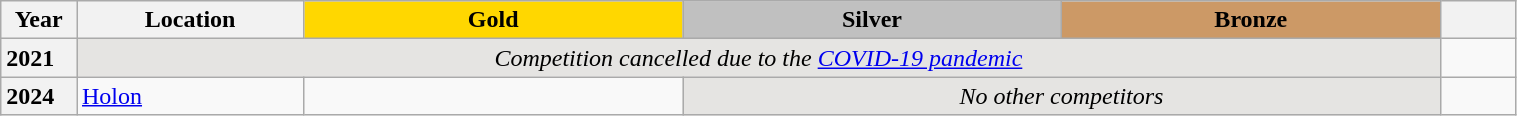<table class="wikitable unsortable" style="text-align:left; width:80%">
<tr>
<th scope="col" style="text-align:center; width:5%">Year</th>
<th scope="col" style="text-align:center; width:15%">Location</th>
<td scope="col" style="text-align:center; width:25%; background:gold"><strong>Gold</strong></td>
<td scope="col" style="text-align:center; width:25%; background:silver"><strong>Silver</strong></td>
<td scope="col" style="text-align:center; width:25%; background:#c96"><strong>Bronze</strong></td>
<th scope="col" style="text-align:center; width:5%"></th>
</tr>
<tr>
<th scope="row" style="text-align:left">2021</th>
<td colspan="4" align="center" bgcolor="e5e4e2"><em>Competition cancelled due to the <a href='#'>COVID-19 pandemic</a></em></td>
<td></td>
</tr>
<tr>
<th scope="row" style="text-align:left">2024</th>
<td><a href='#'>Holon</a></td>
<td></td>
<td colspan="2" align="center" bgcolor="e5e4e2"><em>No other competitors</em></td>
<td></td>
</tr>
</table>
